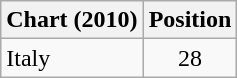<table class = "wikitable sortable">
<tr>
<th>Chart (2010)</th>
<th>Position</th>
</tr>
<tr>
<td>Italy</td>
<td align="center">28</td>
</tr>
</table>
